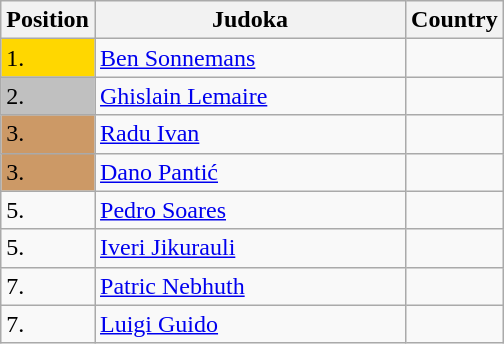<table class=wikitable>
<tr>
<th width=10>Position</th>
<th width=200>Judoka</th>
<th width=10>Country</th>
</tr>
<tr>
<td bgcolor=gold>1.</td>
<td><a href='#'>Ben Sonnemans</a></td>
<td></td>
</tr>
<tr>
<td bgcolor="silver">2.</td>
<td><a href='#'>Ghislain Lemaire</a></td>
<td></td>
</tr>
<tr>
<td bgcolor="CC9966">3.</td>
<td><a href='#'>Radu Ivan</a></td>
<td></td>
</tr>
<tr>
<td bgcolor="CC9966">3.</td>
<td><a href='#'>Dano Pantić</a></td>
<td></td>
</tr>
<tr>
<td>5.</td>
<td><a href='#'>Pedro Soares</a></td>
<td></td>
</tr>
<tr>
<td>5.</td>
<td><a href='#'>Iveri Jikurauli</a></td>
<td></td>
</tr>
<tr>
<td>7.</td>
<td><a href='#'>Patric Nebhuth</a></td>
<td></td>
</tr>
<tr>
<td>7.</td>
<td><a href='#'>Luigi Guido</a></td>
<td></td>
</tr>
</table>
